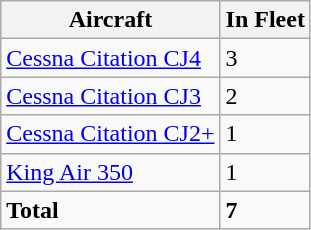<table class="wikitable sortable">
<tr>
<th>Aircraft</th>
<th>In Fleet</th>
</tr>
<tr>
<td><a href='#'>Cessna Citation CJ4</a></td>
<td>3</td>
</tr>
<tr>
<td><a href='#'>Cessna Citation CJ3</a></td>
<td>2</td>
</tr>
<tr>
<td><a href='#'>Cessna Citation CJ2+</a></td>
<td>1</td>
</tr>
<tr>
<td><a href='#'>King Air 350</a></td>
<td>1</td>
</tr>
<tr>
<td align=left><strong>Total</strong></td>
<td align=left><strong>7</strong></td>
</tr>
</table>
